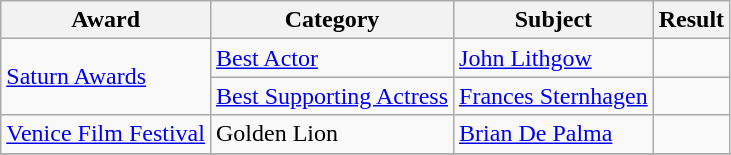<table class="wikitable">
<tr>
<th>Award</th>
<th>Category</th>
<th>Subject</th>
<th>Result</th>
</tr>
<tr>
<td rowspan=2><a href='#'>Saturn Awards</a></td>
<td><a href='#'>Best Actor</a></td>
<td><a href='#'>John Lithgow</a></td>
<td></td>
</tr>
<tr>
<td><a href='#'>Best Supporting Actress</a></td>
<td><a href='#'>Frances Sternhagen</a></td>
<td></td>
</tr>
<tr>
<td><a href='#'>Venice Film Festival</a></td>
<td>Golden Lion</td>
<td><a href='#'>Brian De Palma</a></td>
<td></td>
</tr>
<tr>
</tr>
</table>
